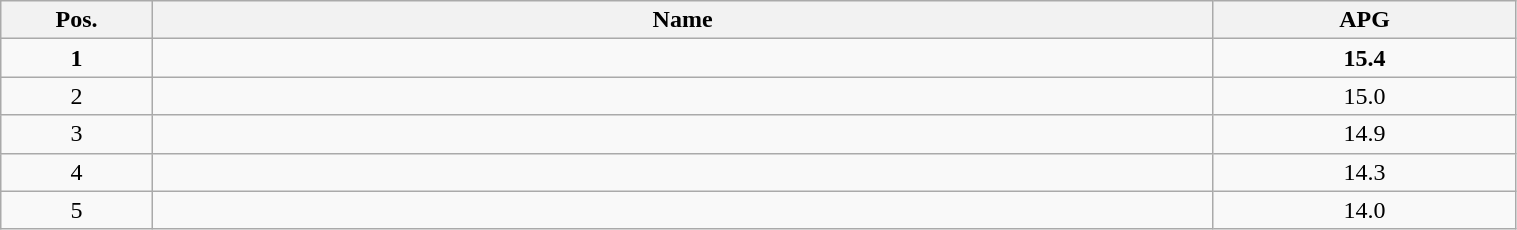<table class=wikitable width="80%">
<tr>
<th width="10%">Pos.</th>
<th width="70%">Name</th>
<th width="20%">APG</th>
</tr>
<tr>
<td align=center><strong>1</strong></td>
<td><strong></strong></td>
<td align=center><strong>15.4</strong></td>
</tr>
<tr>
<td align=center>2</td>
<td></td>
<td align=center>15.0</td>
</tr>
<tr>
<td align=center>3</td>
<td></td>
<td align=center>14.9</td>
</tr>
<tr>
<td align=center>4</td>
<td></td>
<td align=center>14.3</td>
</tr>
<tr>
<td align=center>5</td>
<td></td>
<td align=center>14.0</td>
</tr>
</table>
